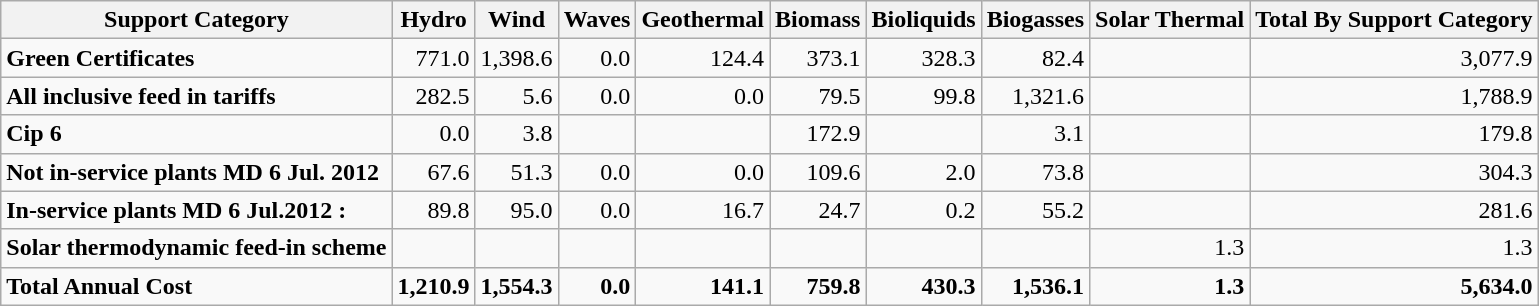<table class="wikitable">
<tr>
<th><strong>Support Category</strong></th>
<th><strong>Hydro</strong></th>
<th><strong>Wind</strong></th>
<th><strong>Waves</strong></th>
<th><strong>Geothermal</strong></th>
<th><strong>Biomass</strong></th>
<th><strong>Bioliquids</strong></th>
<th><strong>Biogasses</strong></th>
<th><strong>Solar  Thermal</strong></th>
<th><strong>Total  By Support Category</strong></th>
</tr>
<tr>
<td><strong>Green Certificates</strong></td>
<td style="text-align:right;">771.0</td>
<td style="text-align:right;">1,398.6</td>
<td style="text-align:right;">0.0</td>
<td style="text-align:right;">124.4</td>
<td style="text-align:right;">373.1</td>
<td style="text-align:right;">328.3</td>
<td style="text-align:right;">82.4</td>
<td></td>
<td style="text-align:right;">3,077.9</td>
</tr>
<tr>
<td><strong>All inclusive feed in tariffs</strong></td>
<td style="text-align:right;">282.5</td>
<td style="text-align:right;">5.6</td>
<td style="text-align:right;">0.0</td>
<td style="text-align:right;">0.0</td>
<td style="text-align:right;">79.5</td>
<td style="text-align:right;">99.8</td>
<td style="text-align:right;">1,321.6</td>
<td></td>
<td style="text-align:right;">1,788.9</td>
</tr>
<tr>
<td><strong>Cip 6</strong></td>
<td style="text-align:right;">0.0</td>
<td style="text-align:right;">3.8</td>
<td></td>
<td></td>
<td style="text-align:right;">172.9</td>
<td></td>
<td style="text-align:right;">3.1</td>
<td></td>
<td style="text-align:right;">179.8</td>
</tr>
<tr>
<td><strong>Not in-service plants MD 6 Jul. 2012</strong></td>
<td style="text-align:right;">67.6</td>
<td style="text-align:right;">51.3</td>
<td style="text-align:right;">0.0</td>
<td style="text-align:right;">0.0</td>
<td style="text-align:right;">109.6</td>
<td style="text-align:right;">2.0</td>
<td style="text-align:right;">73.8</td>
<td></td>
<td style="text-align:right;">304.3</td>
</tr>
<tr>
<td><strong>In-service plants MD 6 Jul.2012 :</strong></td>
<td style="text-align:right;">89.8</td>
<td style="text-align:right;">95.0</td>
<td style="text-align:right;">0.0</td>
<td style="text-align:right;">16.7</td>
<td style="text-align:right;">24.7</td>
<td style="text-align:right;">0.2</td>
<td style="text-align:right;">55.2</td>
<td></td>
<td style="text-align:right;">281.6</td>
</tr>
<tr>
<td><strong>Solar thermodynamic feed-in scheme</strong></td>
<td></td>
<td></td>
<td></td>
<td></td>
<td></td>
<td></td>
<td></td>
<td style="text-align:right;">1.3</td>
<td style="text-align:right;">1.3</td>
</tr>
<tr>
<td><strong>Total Annual Cost</strong></td>
<td style="text-align:right;"><strong>1,210.9</strong></td>
<td style="text-align:right;"><strong>1,554.3</strong></td>
<td style="text-align:right;"><strong>0.0</strong></td>
<td style="text-align:right;"><strong>141.1</strong></td>
<td style="text-align:right;"><strong>759.8</strong></td>
<td style="text-align:right;"><strong>430.3</strong></td>
<td style="text-align:right;"><strong>1,536.1</strong></td>
<td style="text-align:right;"><strong>1.3</strong></td>
<td style="text-align:right;"><strong>5,634.0</strong></td>
</tr>
</table>
